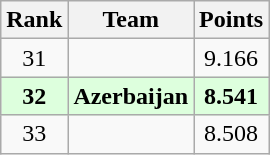<table class="wikitable" style="text-align: center;">
<tr>
<th>Rank</th>
<th>Team</th>
<th>Points</th>
</tr>
<tr>
<td>31</td>
<td align=left></td>
<td>9.166</td>
</tr>
<tr style="background:#dfd;">
<td><strong>32</strong></td>
<td align=left> <strong>Azerbaijan</strong></td>
<td><strong>8.541</strong></td>
</tr>
<tr>
<td>33</td>
<td align=left></td>
<td>8.508</td>
</tr>
</table>
